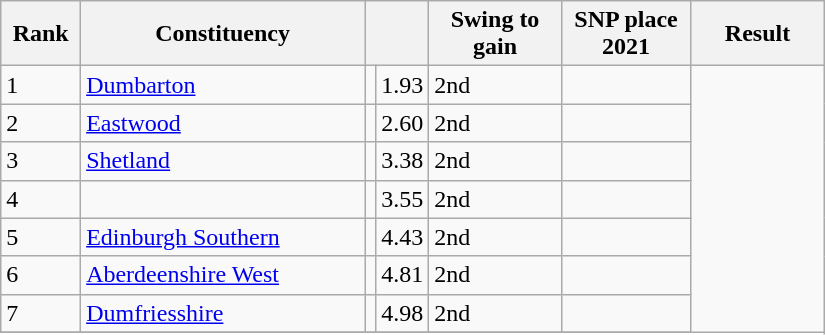<table class="wikitable" style="width:550px">
<tr>
<th style="width:50px;">Rank</th>
<th style="width:225px;">Constituency</th>
<th colspan="2" style="width:175px;"></th>
<th style="width:100px;">Swing to gain</th>
<th style="width:100px;">SNP place 2021</th>
<th style="width:100px;">Result</th>
</tr>
<tr>
<td>1</td>
<td><a href='#'>Dumbarton</a></td>
<td></td>
<td>1.93</td>
<td>2nd</td>
<td></td>
</tr>
<tr>
<td>2</td>
<td><a href='#'>Eastwood</a></td>
<td></td>
<td>2.60</td>
<td>2nd</td>
<td></td>
</tr>
<tr>
<td>3</td>
<td><a href='#'>Shetland</a></td>
<td></td>
<td>3.38</td>
<td>2nd</td>
<td></td>
</tr>
<tr>
<td>4</td>
<td></td>
<td></td>
<td>3.55</td>
<td>2nd</td>
<td></td>
</tr>
<tr>
<td>5</td>
<td><a href='#'>Edinburgh Southern</a></td>
<td></td>
<td>4.43</td>
<td>2nd</td>
<td></td>
</tr>
<tr>
<td>6</td>
<td><a href='#'>Aberdeenshire West</a></td>
<td></td>
<td>4.81</td>
<td>2nd</td>
<td></td>
</tr>
<tr>
<td>7</td>
<td><a href='#'>Dumfriesshire</a></td>
<td></td>
<td>4.98</td>
<td>2nd</td>
<td></td>
</tr>
<tr>
</tr>
</table>
